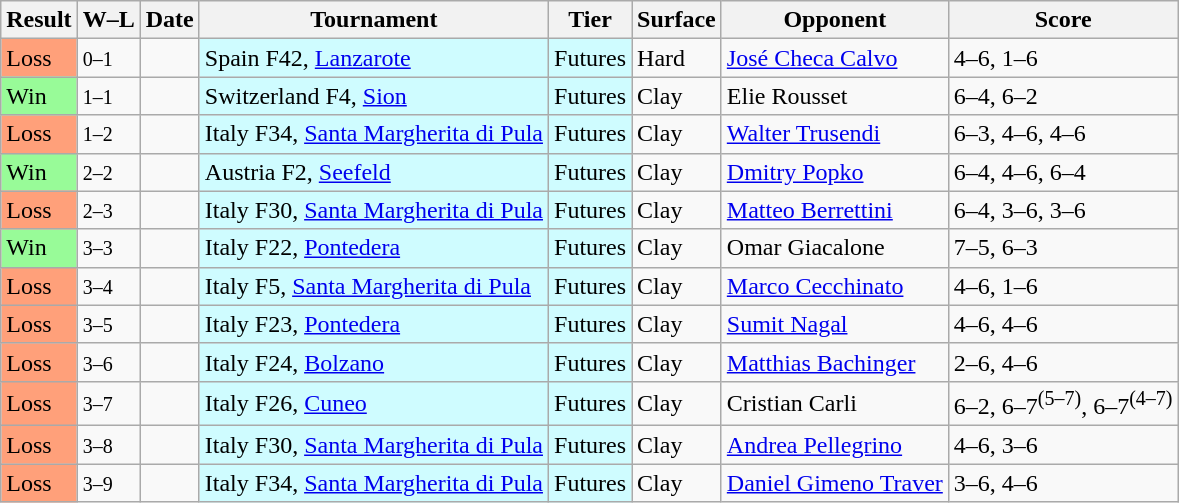<table class="sortable wikitable">
<tr>
<th>Result</th>
<th class="unsortable">W–L</th>
<th>Date</th>
<th>Tournament</th>
<th>Tier</th>
<th>Surface</th>
<th>Opponent</th>
<th class="unsortable">Score</th>
</tr>
<tr>
<td bgcolor=FFA07A>Loss</td>
<td><small>0–1</small></td>
<td></td>
<td style="background:#cffcff;">Spain F42, <a href='#'>Lanzarote</a></td>
<td style="background:#cffcff;">Futures</td>
<td>Hard</td>
<td> <a href='#'>José Checa Calvo</a></td>
<td>4–6, 1–6</td>
</tr>
<tr>
<td bgcolor=98FB98>Win</td>
<td><small>1–1</small></td>
<td></td>
<td style="background:#cffcff;">Switzerland F4, <a href='#'>Sion</a></td>
<td style="background:#cffcff;">Futures</td>
<td>Clay</td>
<td> Elie Rousset</td>
<td>6–4, 6–2</td>
</tr>
<tr>
<td bgcolor=FFA07A>Loss</td>
<td><small>1–2</small></td>
<td></td>
<td style="background:#cffcff;">Italy F34, <a href='#'>Santa Margherita di Pula</a></td>
<td style="background:#cffcff;">Futures</td>
<td>Clay</td>
<td> <a href='#'>Walter Trusendi</a></td>
<td>6–3, 4–6, 4–6</td>
</tr>
<tr>
<td bgcolor=98FB98>Win</td>
<td><small>2–2</small></td>
<td></td>
<td style="background:#cffcff;">Austria F2, <a href='#'>Seefeld</a></td>
<td style="background:#cffcff;">Futures</td>
<td>Clay</td>
<td> <a href='#'>Dmitry Popko</a></td>
<td>6–4, 4–6, 6–4</td>
</tr>
<tr>
<td bgcolor=FFA07A>Loss</td>
<td><small>2–3</small></td>
<td></td>
<td style="background:#cffcff;">Italy F30, <a href='#'>Santa Margherita di Pula</a></td>
<td style="background:#cffcff;">Futures</td>
<td>Clay</td>
<td> <a href='#'>Matteo Berrettini</a></td>
<td>6–4, 3–6, 3–6</td>
</tr>
<tr>
<td bgcolor=98FB98>Win</td>
<td><small>3–3</small></td>
<td></td>
<td style="background:#cffcff;">Italy F22, <a href='#'>Pontedera</a></td>
<td style="background:#cffcff;">Futures</td>
<td>Clay</td>
<td> Omar Giacalone</td>
<td>7–5, 6–3</td>
</tr>
<tr>
<td bgcolor=FFA07A>Loss</td>
<td><small>3–4</small></td>
<td></td>
<td style="background:#cffcff;">Italy F5, <a href='#'>Santa Margherita di Pula</a></td>
<td style="background:#cffcff;">Futures</td>
<td>Clay</td>
<td> <a href='#'>Marco Cecchinato</a></td>
<td>4–6, 1–6</td>
</tr>
<tr>
<td bgcolor=FFA07A>Loss</td>
<td><small>3–5</small></td>
<td></td>
<td style="background:#cffcff;">Italy F23, <a href='#'>Pontedera</a></td>
<td style="background:#cffcff;">Futures</td>
<td>Clay</td>
<td> <a href='#'>Sumit Nagal</a></td>
<td>4–6, 4–6</td>
</tr>
<tr>
<td bgcolor=FFA07A>Loss</td>
<td><small>3–6</small></td>
<td></td>
<td style="background:#cffcff;">Italy F24, <a href='#'>Bolzano</a></td>
<td style="background:#cffcff;">Futures</td>
<td>Clay</td>
<td> <a href='#'>Matthias Bachinger</a></td>
<td>2–6, 4–6</td>
</tr>
<tr>
<td bgcolor=FFA07A>Loss</td>
<td><small>3–7</small></td>
<td></td>
<td style="background:#cffcff;">Italy F26, <a href='#'>Cuneo</a></td>
<td style="background:#cffcff;">Futures</td>
<td>Clay</td>
<td> Cristian Carli</td>
<td>6–2, 6–7<sup>(5–7)</sup>, 6–7<sup>(4–7)</sup></td>
</tr>
<tr>
<td bgcolor=FFA07A>Loss</td>
<td><small>3–8</small></td>
<td></td>
<td style="background:#cffcff;">Italy F30, <a href='#'>Santa Margherita di Pula</a></td>
<td style="background:#cffcff;">Futures</td>
<td>Clay</td>
<td> <a href='#'>Andrea Pellegrino</a></td>
<td>4–6, 3–6</td>
</tr>
<tr>
<td bgcolor=FFA07A>Loss</td>
<td><small>3–9</small></td>
<td></td>
<td style="background:#cffcff;">Italy F34, <a href='#'>Santa Margherita di Pula</a></td>
<td style="background:#cffcff;">Futures</td>
<td>Clay</td>
<td> <a href='#'>Daniel Gimeno Traver</a></td>
<td>3–6, 4–6</td>
</tr>
</table>
